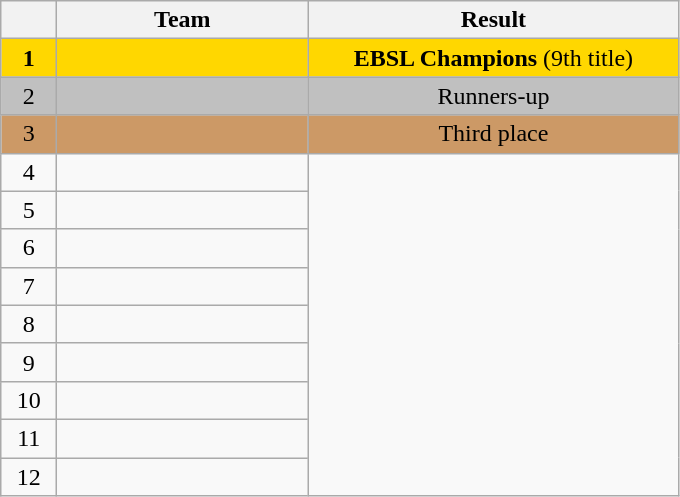<table class="wikitable" style="text-align: center; font-size: 100%;">
<tr>
<th width="30"></th>
<th width="160">Team</th>
<th width="240">Result</th>
</tr>
<tr style="background-color: gold;">
<td><strong>1</strong></td>
<td align=left><strong></strong></td>
<td><strong>EBSL Champions</strong> (9th title)</td>
</tr>
<tr style="background-color: silver;">
<td>2</td>
<td align=left></td>
<td>Runners-up</td>
</tr>
<tr style="background-color: #C96;">
<td>3</td>
<td align=left></td>
<td>Third place</td>
</tr>
<tr>
<td>4</td>
<td align=left></td>
<td rowspan=10></td>
</tr>
<tr>
<td>5</td>
<td align=left></td>
</tr>
<tr>
<td>6</td>
<td align=left></td>
</tr>
<tr>
<td>7</td>
<td align=left></td>
</tr>
<tr>
<td>8</td>
<td align=left></td>
</tr>
<tr>
<td>9</td>
<td align=left></td>
</tr>
<tr>
<td>10</td>
<td align=left></td>
</tr>
<tr>
<td>11</td>
<td align=left></td>
</tr>
<tr>
<td>12</td>
<td align=left></td>
</tr>
</table>
